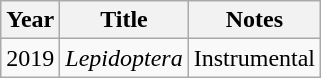<table class="wikitable">
<tr>
<th>Year</th>
<th>Title</th>
<th>Notes</th>
</tr>
<tr>
<td>2019</td>
<td><em>Lepidoptera</em></td>
<td>Instrumental</td>
</tr>
</table>
